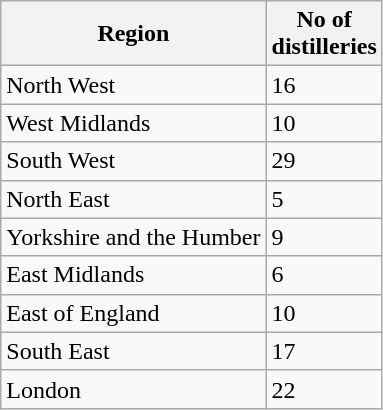<table class="wikitable">
<tr>
<th>Region</th>
<th>No of<br>distilleries</th>
</tr>
<tr>
<td>North West</td>
<td>16</td>
</tr>
<tr>
<td>West Midlands</td>
<td>10</td>
</tr>
<tr>
<td>South West</td>
<td>29</td>
</tr>
<tr>
<td>North East</td>
<td>5</td>
</tr>
<tr>
<td>Yorkshire and the Humber</td>
<td>9</td>
</tr>
<tr>
<td>East Midlands</td>
<td>6</td>
</tr>
<tr>
<td>East of England</td>
<td>10</td>
</tr>
<tr>
<td>South East</td>
<td>17</td>
</tr>
<tr>
<td>London</td>
<td>22</td>
</tr>
</table>
